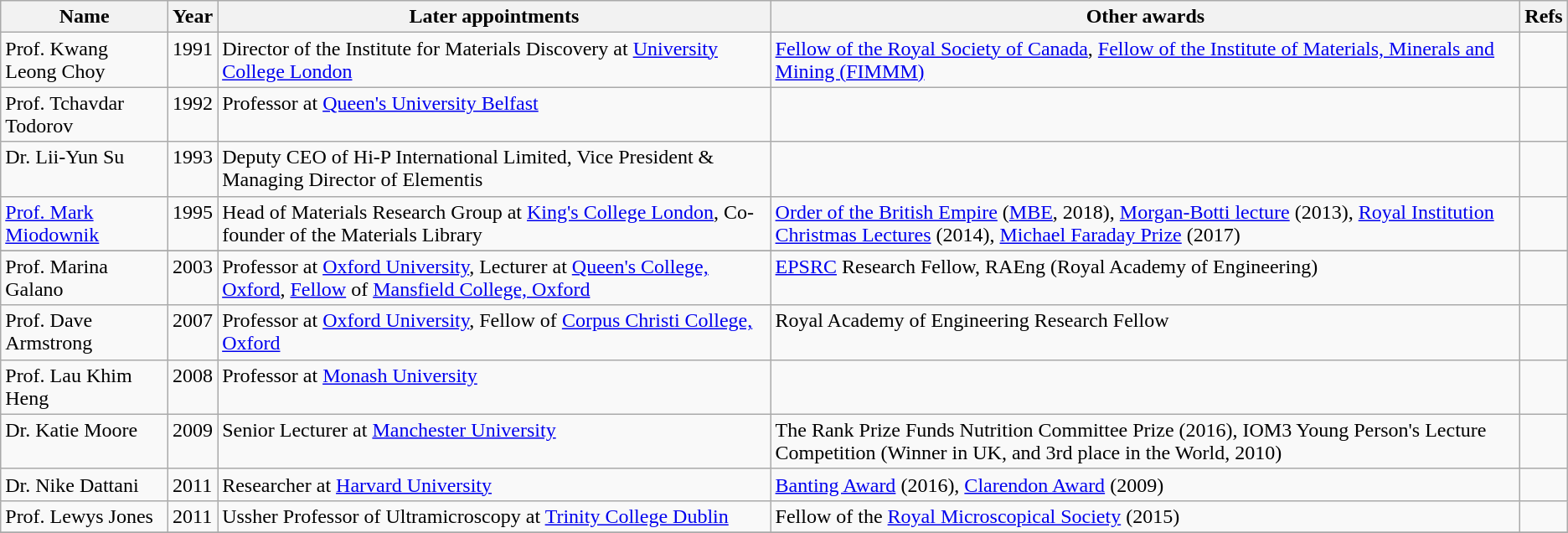<table class="wikitable sortable">
<tr>
<th>Name</th>
<th>Year</th>
<th class="unsortable">Later appointments</th>
<th class="unsortable">Other awards</th>
<th class="unsortable">Refs</th>
</tr>
<tr valign="top">
<td>Prof. Kwang Leong Choy</td>
<td>1991 <br></td>
<td>Director of the Institute for Materials Discovery at <a href='#'>University College London</a></td>
<td><a href='#'>Fellow of the Royal Society of Canada</a>, <a href='#'>Fellow of the Institute of Materials, Minerals and Mining (FIMMM)</a></td>
<td style="text-align:center;"></td>
</tr>
<tr valign="top">
<td>Prof. Tchavdar Todorov</td>
<td>1992</td>
<td>Professor at <a href='#'>Queen's University Belfast</a></td>
<td></td>
<td style="text-align:center;"></td>
</tr>
<tr valign="top">
<td>Dr. Lii-Yun Su</td>
<td>1993</td>
<td>Deputy CEO of Hi-P International Limited, Vice President & Managing Director of Elementis</td>
<td></td>
<td style="text-align:center;"></td>
</tr>
<tr valign="top">
<td><a href='#'>Prof. Mark Miodownik</a></td>
<td>1995</td>
<td>Head of Materials Research Group at <a href='#'>King's College London</a>, Co-founder of the Materials Library</td>
<td><a href='#'>Order of the British Empire</a> (<a href='#'>MBE</a>, 2018), <a href='#'>Morgan-Botti lecture</a> (2013), <a href='#'>Royal Institution Christmas Lectures</a> (2014), <a href='#'>Michael Faraday Prize</a> (2017)</td>
<td style="text-align:center;"></td>
</tr>
<tr valign="top">
</tr>
<tr valign="top">
<td>Prof. Marina Galano</td>
<td>2003</td>
<td>Professor at <a href='#'>Oxford University</a>, Lecturer at <a href='#'>Queen's College, Oxford</a>, <a href='#'>Fellow</a> of <a href='#'>Mansfield College, Oxford</a></td>
<td><a href='#'>EPSRC</a> Research Fellow, RAEng (Royal Academy of Engineering)</td>
<td style="text-align:center;"></td>
</tr>
<tr valign="top">
<td>Prof. Dave Armstrong</td>
<td>2007</td>
<td>Professor at <a href='#'>Oxford University</a>, Fellow of  <a href='#'>Corpus Christi College, Oxford</a></td>
<td>Royal Academy of Engineering Research Fellow</td>
<td style="text-align:center;"></td>
</tr>
<tr valign="top">
<td>Prof. Lau Khim Heng</td>
<td>2008</td>
<td>Professor at <a href='#'>Monash University</a></td>
<td></td>
<td style="text-align:center;"></td>
</tr>
<tr valign="top">
<td>Dr. Katie Moore</td>
<td>2009</td>
<td>Senior Lecturer at <a href='#'>Manchester University</a></td>
<td>The Rank Prize Funds Nutrition Committee Prize (2016), IOM3 Young Person's Lecture Competition (Winner in UK, and 3rd place in the World, 2010)</td>
<td style="text-align:center;"></td>
</tr>
<tr valign="top">
<td>Dr. Nike Dattani</td>
<td>2011</td>
<td>Researcher at <a href='#'>Harvard University</a></td>
<td><a href='#'>Banting Award</a> (2016), <a href='#'>Clarendon Award</a> (2009)</td>
<td style="text-align:center;"></td>
</tr>
<tr valign="top">
<td>Prof. Lewys Jones</td>
<td>2011</td>
<td>Ussher Professor of Ultramicroscopy at <a href='#'>Trinity College Dublin</a></td>
<td>Fellow of the <a href='#'>Royal Microscopical Society</a> (2015)</td>
<td style="text-align:center;"></td>
</tr>
<tr valign="top">
</tr>
</table>
